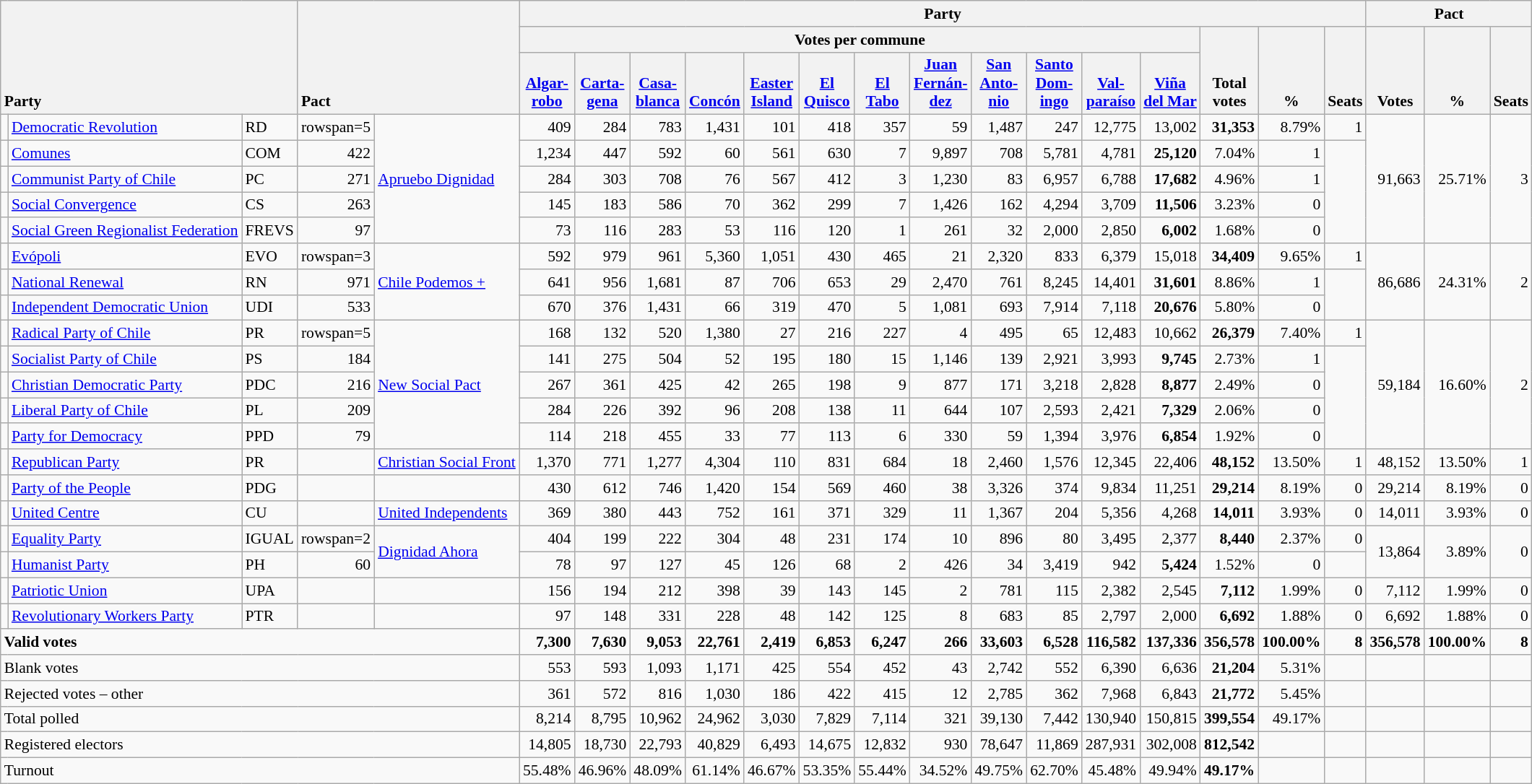<table class="wikitable" border="1" style="font-size:90%; text-align:right; white-space: nowrap;">
<tr>
<th style="text-align:left;" valign=bottom rowspan=3 colspan=3>Party</th>
<th style="text-align:left;" valign=bottom rowspan=3 colspan=2>Pact</th>
<th colspan=15>Party</th>
<th colspan=3>Pact</th>
</tr>
<tr>
<th colspan=12>Votes per commune</th>
<th align=center valign=bottom rowspan=2 width="40">Total<br>votes</th>
<th align=center valign=bottom rowspan=2 width="40">%</th>
<th align=center valign=bottom rowspan=2>Seats</th>
<th align=center valign=bottom rowspan=2 width="40">Votes</th>
<th align=center valign=bottom rowspan=2 width="40">%</th>
<th align=center valign=bottom rowspan=2>Seats</th>
</tr>
<tr>
<th align=center valign=bottom width="40"><a href='#'>Algar-<br>robo</a></th>
<th align=center valign=bottom width="40"><a href='#'>Carta-<br>gena</a></th>
<th align=center valign=bottom width="40"><a href='#'>Casa-<br>blanca</a></th>
<th align=center valign=bottom width="40"><a href='#'>Concón</a></th>
<th align=center valign=bottom width="40"><a href='#'>Easter<br>Island</a></th>
<th align=center valign=bottom width="40"><a href='#'>El<br>Quisco</a></th>
<th align=center valign=bottom width="40"><a href='#'>El<br>Tabo</a></th>
<th align=center valign=bottom width="40"><a href='#'>Juan<br>Fernán-<br>dez</a></th>
<th align=center valign=bottom width="40"><a href='#'>San<br>Anto-<br>nio</a></th>
<th align=center valign=bottom width="40"><a href='#'>Santo<br>Dom-<br>ingo</a></th>
<th align=center valign=bottom width="40"><a href='#'>Val-<br>paraíso</a></th>
<th align=center valign=bottom width="40"><a href='#'>Viña<br>del Mar</a></th>
</tr>
<tr>
<td></td>
<td align=left><a href='#'>Democratic Revolution</a></td>
<td align=left>RD</td>
<td>rowspan=5 </td>
<td rowspan=5 align=left><a href='#'>Apruebo Dignidad</a></td>
<td>409</td>
<td>284</td>
<td>783</td>
<td>1,431</td>
<td>101</td>
<td>418</td>
<td>357</td>
<td>59</td>
<td>1,487</td>
<td>247</td>
<td>12,775</td>
<td>13,002</td>
<td><strong>31,353</strong></td>
<td>8.79%</td>
<td>1</td>
<td rowspan=5>91,663</td>
<td rowspan=5>25.71%</td>
<td rowspan=5>3</td>
</tr>
<tr>
<td></td>
<td align=left><a href='#'>Comunes</a></td>
<td align=left>COM</td>
<td>422</td>
<td>1,234</td>
<td>447</td>
<td>592</td>
<td>60</td>
<td>561</td>
<td>630</td>
<td>7</td>
<td>9,897</td>
<td>708</td>
<td>5,781</td>
<td>4,781</td>
<td><strong>25,120</strong></td>
<td>7.04%</td>
<td>1</td>
</tr>
<tr>
<td></td>
<td align=left><a href='#'>Communist Party of Chile</a></td>
<td align=left>PC</td>
<td>271</td>
<td>284</td>
<td>303</td>
<td>708</td>
<td>76</td>
<td>567</td>
<td>412</td>
<td>3</td>
<td>1,230</td>
<td>83</td>
<td>6,957</td>
<td>6,788</td>
<td><strong>17,682</strong></td>
<td>4.96%</td>
<td>1</td>
</tr>
<tr>
<td></td>
<td align=left><a href='#'>Social Convergence</a></td>
<td align=left>CS</td>
<td>263</td>
<td>145</td>
<td>183</td>
<td>586</td>
<td>70</td>
<td>362</td>
<td>299</td>
<td>7</td>
<td>1,426</td>
<td>162</td>
<td>4,294</td>
<td>3,709</td>
<td><strong>11,506</strong></td>
<td>3.23%</td>
<td>0</td>
</tr>
<tr>
<td></td>
<td align=left><a href='#'>Social Green Regionalist Federation</a></td>
<td align=left>FREVS</td>
<td>97</td>
<td>73</td>
<td>116</td>
<td>283</td>
<td>53</td>
<td>116</td>
<td>120</td>
<td>1</td>
<td>261</td>
<td>32</td>
<td>2,000</td>
<td>2,850</td>
<td><strong>6,002</strong></td>
<td>1.68%</td>
<td>0</td>
</tr>
<tr>
<td></td>
<td align=left><a href='#'>Evópoli</a></td>
<td align=left>EVO</td>
<td>rowspan=3 </td>
<td rowspan=3 align=left><a href='#'>Chile Podemos +</a></td>
<td>592</td>
<td>979</td>
<td>961</td>
<td>5,360</td>
<td>1,051</td>
<td>430</td>
<td>465</td>
<td>21</td>
<td>2,320</td>
<td>833</td>
<td>6,379</td>
<td>15,018</td>
<td><strong>34,409</strong></td>
<td>9.65%</td>
<td>1</td>
<td rowspan=3>86,686</td>
<td rowspan=3>24.31%</td>
<td rowspan=3>2</td>
</tr>
<tr>
<td></td>
<td align=left><a href='#'>National Renewal</a></td>
<td align=left>RN</td>
<td>971</td>
<td>641</td>
<td>956</td>
<td>1,681</td>
<td>87</td>
<td>706</td>
<td>653</td>
<td>29</td>
<td>2,470</td>
<td>761</td>
<td>8,245</td>
<td>14,401</td>
<td><strong>31,601</strong></td>
<td>8.86%</td>
<td>1</td>
</tr>
<tr>
<td></td>
<td align=left><a href='#'>Independent Democratic Union</a></td>
<td align=left>UDI</td>
<td>533</td>
<td>670</td>
<td>376</td>
<td>1,431</td>
<td>66</td>
<td>319</td>
<td>470</td>
<td>5</td>
<td>1,081</td>
<td>693</td>
<td>7,914</td>
<td>7,118</td>
<td><strong>20,676</strong></td>
<td>5.80%</td>
<td>0</td>
</tr>
<tr>
<td></td>
<td align=left><a href='#'>Radical Party of Chile</a></td>
<td align=left>PR</td>
<td>rowspan=5 </td>
<td rowspan=5 align=left><a href='#'>New Social Pact</a></td>
<td>168</td>
<td>132</td>
<td>520</td>
<td>1,380</td>
<td>27</td>
<td>216</td>
<td>227</td>
<td>4</td>
<td>495</td>
<td>65</td>
<td>12,483</td>
<td>10,662</td>
<td><strong>26,379</strong></td>
<td>7.40%</td>
<td>1</td>
<td rowspan=5>59,184</td>
<td rowspan=5>16.60%</td>
<td rowspan=5>2</td>
</tr>
<tr>
<td></td>
<td align=left><a href='#'>Socialist Party of Chile</a></td>
<td align=left>PS</td>
<td>184</td>
<td>141</td>
<td>275</td>
<td>504</td>
<td>52</td>
<td>195</td>
<td>180</td>
<td>15</td>
<td>1,146</td>
<td>139</td>
<td>2,921</td>
<td>3,993</td>
<td><strong>9,745</strong></td>
<td>2.73%</td>
<td>1</td>
</tr>
<tr>
<td></td>
<td align=left><a href='#'>Christian Democratic Party</a></td>
<td align=left>PDC</td>
<td>216</td>
<td>267</td>
<td>361</td>
<td>425</td>
<td>42</td>
<td>265</td>
<td>198</td>
<td>9</td>
<td>877</td>
<td>171</td>
<td>3,218</td>
<td>2,828</td>
<td><strong>8,877</strong></td>
<td>2.49%</td>
<td>0</td>
</tr>
<tr>
<td></td>
<td align=left><a href='#'>Liberal Party of Chile</a></td>
<td align=left>PL</td>
<td>209</td>
<td>284</td>
<td>226</td>
<td>392</td>
<td>96</td>
<td>208</td>
<td>138</td>
<td>11</td>
<td>644</td>
<td>107</td>
<td>2,593</td>
<td>2,421</td>
<td><strong>7,329</strong></td>
<td>2.06%</td>
<td>0</td>
</tr>
<tr>
<td></td>
<td align=left><a href='#'>Party for Democracy</a></td>
<td align=left>PPD</td>
<td>79</td>
<td>114</td>
<td>218</td>
<td>455</td>
<td>33</td>
<td>77</td>
<td>113</td>
<td>6</td>
<td>330</td>
<td>59</td>
<td>1,394</td>
<td>3,976</td>
<td><strong>6,854</strong></td>
<td>1.92%</td>
<td>0</td>
</tr>
<tr>
<td></td>
<td align=left><a href='#'>Republican Party</a></td>
<td align=left>PR</td>
<td></td>
<td align=left><a href='#'>Christian Social Front</a></td>
<td>1,370</td>
<td>771</td>
<td>1,277</td>
<td>4,304</td>
<td>110</td>
<td>831</td>
<td>684</td>
<td>18</td>
<td>2,460</td>
<td>1,576</td>
<td>12,345</td>
<td>22,406</td>
<td><strong>48,152</strong></td>
<td>13.50%</td>
<td>1</td>
<td>48,152</td>
<td>13.50%</td>
<td>1</td>
</tr>
<tr>
<td></td>
<td align=left><a href='#'>Party of the People</a></td>
<td align=left>PDG</td>
<td></td>
<td></td>
<td>430</td>
<td>612</td>
<td>746</td>
<td>1,420</td>
<td>154</td>
<td>569</td>
<td>460</td>
<td>38</td>
<td>3,326</td>
<td>374</td>
<td>9,834</td>
<td>11,251</td>
<td><strong>29,214</strong></td>
<td>8.19%</td>
<td>0</td>
<td>29,214</td>
<td>8.19%</td>
<td>0</td>
</tr>
<tr>
<td></td>
<td align=left><a href='#'>United Centre</a></td>
<td align=left>CU</td>
<td></td>
<td align=left><a href='#'>United Independents</a></td>
<td>369</td>
<td>380</td>
<td>443</td>
<td>752</td>
<td>161</td>
<td>371</td>
<td>329</td>
<td>11</td>
<td>1,367</td>
<td>204</td>
<td>5,356</td>
<td>4,268</td>
<td><strong>14,011</strong></td>
<td>3.93%</td>
<td>0</td>
<td>14,011</td>
<td>3.93%</td>
<td>0</td>
</tr>
<tr>
<td></td>
<td align=left><a href='#'>Equality Party</a></td>
<td align=left>IGUAL</td>
<td>rowspan=2 </td>
<td rowspan=2 align=left><a href='#'>Dignidad Ahora</a></td>
<td>404</td>
<td>199</td>
<td>222</td>
<td>304</td>
<td>48</td>
<td>231</td>
<td>174</td>
<td>10</td>
<td>896</td>
<td>80</td>
<td>3,495</td>
<td>2,377</td>
<td><strong>8,440</strong></td>
<td>2.37%</td>
<td>0</td>
<td rowspan=2>13,864</td>
<td rowspan=2>3.89%</td>
<td rowspan=2>0</td>
</tr>
<tr>
<td></td>
<td align=left><a href='#'>Humanist Party</a></td>
<td align=left>PH</td>
<td>60</td>
<td>78</td>
<td>97</td>
<td>127</td>
<td>45</td>
<td>126</td>
<td>68</td>
<td>2</td>
<td>426</td>
<td>34</td>
<td>3,419</td>
<td>942</td>
<td><strong>5,424</strong></td>
<td>1.52%</td>
<td>0</td>
</tr>
<tr>
<td></td>
<td align=left><a href='#'>Patriotic Union</a></td>
<td align=left>UPA</td>
<td></td>
<td></td>
<td>156</td>
<td>194</td>
<td>212</td>
<td>398</td>
<td>39</td>
<td>143</td>
<td>145</td>
<td>2</td>
<td>781</td>
<td>115</td>
<td>2,382</td>
<td>2,545</td>
<td><strong>7,112</strong></td>
<td>1.99%</td>
<td>0</td>
<td>7,112</td>
<td>1.99%</td>
<td>0</td>
</tr>
<tr>
<td></td>
<td align=left><a href='#'>Revolutionary Workers Party</a></td>
<td align=left>PTR</td>
<td></td>
<td></td>
<td>97</td>
<td>148</td>
<td>331</td>
<td>228</td>
<td>48</td>
<td>142</td>
<td>125</td>
<td>8</td>
<td>683</td>
<td>85</td>
<td>2,797</td>
<td>2,000</td>
<td><strong>6,692</strong></td>
<td>1.88%</td>
<td>0</td>
<td>6,692</td>
<td>1.88%</td>
<td>0</td>
</tr>
<tr style="font-weight:bold">
<td align=left colspan=5>Valid votes</td>
<td>7,300</td>
<td>7,630</td>
<td>9,053</td>
<td>22,761</td>
<td>2,419</td>
<td>6,853</td>
<td>6,247</td>
<td>266</td>
<td>33,603</td>
<td>6,528</td>
<td>116,582</td>
<td>137,336</td>
<td>356,578</td>
<td>100.00%</td>
<td>8</td>
<td>356,578</td>
<td>100.00%</td>
<td>8</td>
</tr>
<tr>
<td align=left colspan=5>Blank votes</td>
<td>553</td>
<td>593</td>
<td>1,093</td>
<td>1,171</td>
<td>425</td>
<td>554</td>
<td>452</td>
<td>43</td>
<td>2,742</td>
<td>552</td>
<td>6,390</td>
<td>6,636</td>
<td><strong>21,204</strong></td>
<td>5.31%</td>
<td></td>
<td></td>
<td></td>
<td></td>
</tr>
<tr>
<td align=left colspan=5>Rejected votes – other</td>
<td>361</td>
<td>572</td>
<td>816</td>
<td>1,030</td>
<td>186</td>
<td>422</td>
<td>415</td>
<td>12</td>
<td>2,785</td>
<td>362</td>
<td>7,968</td>
<td>6,843</td>
<td><strong>21,772</strong></td>
<td>5.45%</td>
<td></td>
<td></td>
<td></td>
<td></td>
</tr>
<tr>
<td align=left colspan=5>Total polled</td>
<td>8,214</td>
<td>8,795</td>
<td>10,962</td>
<td>24,962</td>
<td>3,030</td>
<td>7,829</td>
<td>7,114</td>
<td>321</td>
<td>39,130</td>
<td>7,442</td>
<td>130,940</td>
<td>150,815</td>
<td><strong>399,554</strong></td>
<td>49.17%</td>
<td></td>
<td></td>
<td></td>
<td></td>
</tr>
<tr>
<td align=left colspan=5>Registered electors</td>
<td>14,805</td>
<td>18,730</td>
<td>22,793</td>
<td>40,829</td>
<td>6,493</td>
<td>14,675</td>
<td>12,832</td>
<td>930</td>
<td>78,647</td>
<td>11,869</td>
<td>287,931</td>
<td>302,008</td>
<td><strong>812,542</strong></td>
<td></td>
<td></td>
<td></td>
<td></td>
<td></td>
</tr>
<tr>
<td align=left colspan=5>Turnout</td>
<td>55.48%</td>
<td>46.96%</td>
<td>48.09%</td>
<td>61.14%</td>
<td>46.67%</td>
<td>53.35%</td>
<td>55.44%</td>
<td>34.52%</td>
<td>49.75%</td>
<td>62.70%</td>
<td>45.48%</td>
<td>49.94%</td>
<td><strong>49.17%</strong></td>
<td></td>
<td></td>
<td></td>
<td></td>
<td></td>
</tr>
</table>
